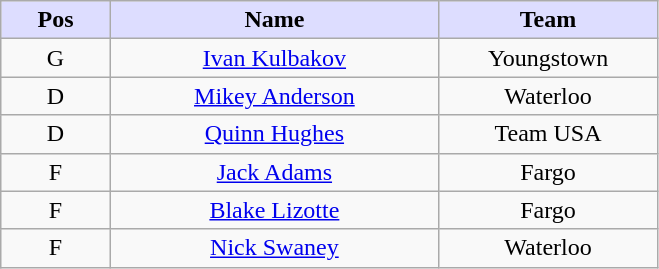<table class="wikitable" style="text-align:center">
<tr>
<th style="background:#ddf; width:10%;">Pos</th>
<th style="background:#ddf; width:30%;">Name</th>
<th style="background:#ddf; width:20%;">Team</th>
</tr>
<tr>
<td>G</td>
<td><a href='#'>Ivan Kulbakov</a></td>
<td>Youngstown</td>
</tr>
<tr>
<td>D</td>
<td><a href='#'>Mikey Anderson</a></td>
<td>Waterloo</td>
</tr>
<tr>
<td>D</td>
<td><a href='#'>Quinn Hughes</a></td>
<td>Team USA</td>
</tr>
<tr>
<td>F</td>
<td><a href='#'>Jack Adams</a></td>
<td>Fargo</td>
</tr>
<tr>
<td>F</td>
<td><a href='#'>Blake Lizotte</a></td>
<td>Fargo</td>
</tr>
<tr>
<td>F</td>
<td><a href='#'>Nick Swaney</a></td>
<td>Waterloo</td>
</tr>
</table>
